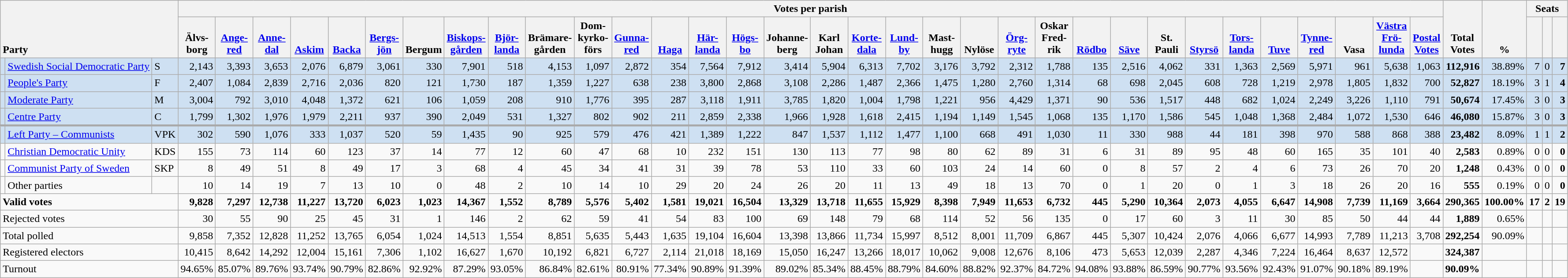<table class="wikitable" border="1" style="text-align:right;">
<tr>
<th style="text-align:left;" valign=bottom rowspan=2 colspan=3>Party</th>
<th colspan=33>Votes per parish</th>
<th align=center valign=bottom rowspan=2 width="50">Total Votes</th>
<th align=center valign=bottom rowspan=2 width="50">%</th>
<th colspan=3>Seats</th>
</tr>
<tr>
<th align=center valign=bottom width="50">Älvs- borg</th>
<th align=center valign=bottom width="50"><a href='#'>Ange- red</a></th>
<th align=center valign=bottom width="50"><a href='#'>Anne- dal</a></th>
<th align=center valign=bottom width="50"><a href='#'>Askim</a></th>
<th align=center valign=bottom width="50"><a href='#'>Backa</a></th>
<th align=center valign=bottom width="50"><a href='#'>Bergs- jön</a></th>
<th align=center valign=bottom width="50">Bergum</th>
<th align=center valign=bottom width="50"><a href='#'>Biskops- gården</a></th>
<th align=center valign=bottom width="50"><a href='#'>Björ- landa</a></th>
<th align=center valign=bottom width="50">Brämare- gården</th>
<th align=center valign=bottom width="50">Dom- kyrko- förs</th>
<th align=center valign=bottom width="50"><a href='#'>Gunna- red</a></th>
<th align=center valign=bottom width="50"><a href='#'>Haga</a></th>
<th align=center valign=bottom width="50"><a href='#'>Här- landa</a></th>
<th align=center valign=bottom width="50"><a href='#'>Högs- bo</a></th>
<th align=center valign=bottom width="50">Johanne- berg</th>
<th align=center valign=bottom width="50">Karl Johan</th>
<th align=center valign=bottom width="50"><a href='#'>Korte- dala</a></th>
<th align=center valign=bottom width="50"><a href='#'>Lund- by</a></th>
<th align=center valign=bottom width="50">Mast- hugg</th>
<th align=center valign=bottom width="50">Nylöse</th>
<th align=center valign=bottom width="50"><a href='#'>Örg- ryte</a></th>
<th align=center valign=bottom width="50">Oskar Fred- rik</th>
<th align=center valign=bottom width="50"><a href='#'>Rödbo</a></th>
<th align=center valign=bottom width="50"><a href='#'>Säve</a></th>
<th align=center valign=bottom width="50">St. Pauli</th>
<th align=center valign=bottom width="50"><a href='#'>Styrsö</a></th>
<th align=center valign=bottom width="50"><a href='#'>Tors- landa</a></th>
<th align=center valign=bottom width="50"><a href='#'>Tuve</a></th>
<th align=center valign=bottom width="50"><a href='#'>Tynne- red</a></th>
<th align=center valign=bottom width="50">Vasa</th>
<th align=center valign=bottom width="50"><a href='#'>Västra Frö- lunda</a></th>
<th align=center valign=bottom width="50"><a href='#'>Postal Votes</a></th>
<th align=center valign=bottom width="20"><small></small></th>
<th align=center valign=bottom width="20"><small><a href='#'></a></small></th>
<th align=center valign=bottom width="20"><small></small></th>
</tr>
<tr style="background:#CEE0F2;">
<td></td>
<td align=left style="white-space: nowrap;"><a href='#'>Swedish Social Democratic Party</a></td>
<td align=left>S</td>
<td>2,143</td>
<td>3,393</td>
<td>3,653</td>
<td>2,076</td>
<td>6,879</td>
<td>3,061</td>
<td>330</td>
<td>7,901</td>
<td>518</td>
<td>4,153</td>
<td>1,097</td>
<td>2,872</td>
<td>354</td>
<td>7,564</td>
<td>7,912</td>
<td>3,414</td>
<td>5,904</td>
<td>6,313</td>
<td>7,702</td>
<td>3,176</td>
<td>3,792</td>
<td>2,312</td>
<td>1,788</td>
<td>135</td>
<td>2,516</td>
<td>4,062</td>
<td>331</td>
<td>1,363</td>
<td>2,569</td>
<td>5,971</td>
<td>961</td>
<td>5,638</td>
<td>1,063</td>
<td><strong>112,916</strong></td>
<td>38.89%</td>
<td>7</td>
<td>0</td>
<td><strong>7</strong></td>
</tr>
<tr style="background:#CEE0F2;">
<td></td>
<td align=left><a href='#'>People's Party</a></td>
<td align=left>F</td>
<td>2,407</td>
<td>1,084</td>
<td>2,839</td>
<td>2,716</td>
<td>2,036</td>
<td>820</td>
<td>121</td>
<td>1,730</td>
<td>187</td>
<td>1,359</td>
<td>1,227</td>
<td>638</td>
<td>238</td>
<td>3,800</td>
<td>2,868</td>
<td>3,108</td>
<td>2,286</td>
<td>1,487</td>
<td>2,366</td>
<td>1,475</td>
<td>1,280</td>
<td>2,760</td>
<td>1,314</td>
<td>68</td>
<td>698</td>
<td>2,045</td>
<td>608</td>
<td>728</td>
<td>1,219</td>
<td>2,978</td>
<td>1,805</td>
<td>1,832</td>
<td>700</td>
<td><strong>52,827</strong></td>
<td>18.19%</td>
<td>3</td>
<td>1</td>
<td><strong>4</strong></td>
</tr>
<tr style="background:#CEE0F2;">
<td></td>
<td align=left><a href='#'>Moderate Party</a></td>
<td align=left>M</td>
<td>3,004</td>
<td>792</td>
<td>3,010</td>
<td>4,048</td>
<td>1,372</td>
<td>621</td>
<td>106</td>
<td>1,059</td>
<td>208</td>
<td>910</td>
<td>1,776</td>
<td>395</td>
<td>287</td>
<td>3,118</td>
<td>1,911</td>
<td>3,785</td>
<td>1,820</td>
<td>1,004</td>
<td>1,798</td>
<td>1,221</td>
<td>956</td>
<td>4,429</td>
<td>1,371</td>
<td>90</td>
<td>536</td>
<td>1,517</td>
<td>448</td>
<td>682</td>
<td>1,024</td>
<td>2,249</td>
<td>3,226</td>
<td>1,110</td>
<td>791</td>
<td><strong>50,674</strong></td>
<td>17.45%</td>
<td>3</td>
<td>0</td>
<td><strong>3</strong></td>
</tr>
<tr style="background:#CEE0F2;">
<td></td>
<td align=left><a href='#'>Centre Party</a></td>
<td align=left>C</td>
<td>1,799</td>
<td>1,302</td>
<td>1,976</td>
<td>1,979</td>
<td>2,211</td>
<td>937</td>
<td>390</td>
<td>2,049</td>
<td>531</td>
<td>1,327</td>
<td>802</td>
<td>902</td>
<td>211</td>
<td>2,859</td>
<td>2,338</td>
<td>1,966</td>
<td>1,928</td>
<td>1,618</td>
<td>2,415</td>
<td>1,194</td>
<td>1,149</td>
<td>1,545</td>
<td>1,068</td>
<td>135</td>
<td>1,170</td>
<td>1,586</td>
<td>545</td>
<td>1,048</td>
<td>1,368</td>
<td>2,484</td>
<td>1,072</td>
<td>1,530</td>
<td>646</td>
<td><strong>46,080</strong></td>
<td>15.87%</td>
<td>3</td>
<td>0</td>
<td><strong>3</strong></td>
</tr>
<tr style="background:#CEE0F2; border-top:3px solid darkgray;">
<td></td>
<td align=left><a href='#'>Left Party – Communists</a></td>
<td align=left>VPK</td>
<td>302</td>
<td>590</td>
<td>1,076</td>
<td>333</td>
<td>1,037</td>
<td>520</td>
<td>59</td>
<td>1,435</td>
<td>90</td>
<td>925</td>
<td>579</td>
<td>476</td>
<td>421</td>
<td>1,389</td>
<td>1,222</td>
<td>847</td>
<td>1,537</td>
<td>1,112</td>
<td>1,477</td>
<td>1,100</td>
<td>668</td>
<td>491</td>
<td>1,030</td>
<td>11</td>
<td>330</td>
<td>988</td>
<td>44</td>
<td>181</td>
<td>398</td>
<td>970</td>
<td>588</td>
<td>868</td>
<td>388</td>
<td><strong>23,482</strong></td>
<td>8.09%</td>
<td>1</td>
<td>1</td>
<td><strong>2</strong></td>
</tr>
<tr>
<td></td>
<td align=left><a href='#'>Christian Democratic Unity</a></td>
<td align=left>KDS</td>
<td>155</td>
<td>73</td>
<td>114</td>
<td>60</td>
<td>123</td>
<td>37</td>
<td>14</td>
<td>77</td>
<td>12</td>
<td>60</td>
<td>47</td>
<td>68</td>
<td>10</td>
<td>232</td>
<td>151</td>
<td>130</td>
<td>113</td>
<td>77</td>
<td>98</td>
<td>80</td>
<td>62</td>
<td>89</td>
<td>31</td>
<td>6</td>
<td>31</td>
<td>89</td>
<td>95</td>
<td>48</td>
<td>60</td>
<td>165</td>
<td>35</td>
<td>101</td>
<td>40</td>
<td><strong>2,583</strong></td>
<td>0.89%</td>
<td>0</td>
<td>0</td>
<td><strong>0</strong></td>
</tr>
<tr>
<td></td>
<td align=left><a href='#'>Communist Party of Sweden</a></td>
<td align=left>SKP</td>
<td>8</td>
<td>49</td>
<td>51</td>
<td>8</td>
<td>49</td>
<td>17</td>
<td>3</td>
<td>68</td>
<td>4</td>
<td>45</td>
<td>34</td>
<td>41</td>
<td>31</td>
<td>39</td>
<td>78</td>
<td>53</td>
<td>110</td>
<td>33</td>
<td>60</td>
<td>103</td>
<td>24</td>
<td>14</td>
<td>60</td>
<td>0</td>
<td>8</td>
<td>57</td>
<td>2</td>
<td>4</td>
<td>6</td>
<td>73</td>
<td>26</td>
<td>70</td>
<td>20</td>
<td><strong>1,248</strong></td>
<td>0.43%</td>
<td>0</td>
<td>0</td>
<td><strong>0</strong></td>
</tr>
<tr>
<td></td>
<td align=left>Other parties</td>
<td></td>
<td>10</td>
<td>14</td>
<td>19</td>
<td>7</td>
<td>13</td>
<td>10</td>
<td>0</td>
<td>48</td>
<td>2</td>
<td>10</td>
<td>14</td>
<td>10</td>
<td>29</td>
<td>20</td>
<td>24</td>
<td>26</td>
<td>20</td>
<td>11</td>
<td>13</td>
<td>49</td>
<td>18</td>
<td>13</td>
<td>70</td>
<td>0</td>
<td>1</td>
<td>20</td>
<td>0</td>
<td>1</td>
<td>3</td>
<td>18</td>
<td>26</td>
<td>20</td>
<td>16</td>
<td><strong>555</strong></td>
<td>0.19%</td>
<td>0</td>
<td>0</td>
<td><strong>0</strong></td>
</tr>
<tr style="font-weight:bold">
<td align=left colspan=3>Valid votes</td>
<td>9,828</td>
<td>7,297</td>
<td>12,738</td>
<td>11,227</td>
<td>13,720</td>
<td>6,023</td>
<td>1,023</td>
<td>14,367</td>
<td>1,552</td>
<td>8,789</td>
<td>5,576</td>
<td>5,402</td>
<td>1,581</td>
<td>19,021</td>
<td>16,504</td>
<td>13,329</td>
<td>13,718</td>
<td>11,655</td>
<td>15,929</td>
<td>8,398</td>
<td>7,949</td>
<td>11,653</td>
<td>6,732</td>
<td>445</td>
<td>5,290</td>
<td>10,364</td>
<td>2,073</td>
<td>4,055</td>
<td>6,647</td>
<td>14,908</td>
<td>7,739</td>
<td>11,169</td>
<td>3,664</td>
<td>290,365</td>
<td>100.00%</td>
<td>17</td>
<td>2</td>
<td>19</td>
</tr>
<tr>
<td align=left colspan=3>Rejected votes</td>
<td>30</td>
<td>55</td>
<td>90</td>
<td>25</td>
<td>45</td>
<td>31</td>
<td>1</td>
<td>146</td>
<td>2</td>
<td>62</td>
<td>59</td>
<td>41</td>
<td>54</td>
<td>83</td>
<td>100</td>
<td>69</td>
<td>148</td>
<td>79</td>
<td>68</td>
<td>114</td>
<td>52</td>
<td>56</td>
<td>135</td>
<td>0</td>
<td>17</td>
<td>60</td>
<td>3</td>
<td>11</td>
<td>30</td>
<td>85</td>
<td>50</td>
<td>44</td>
<td>44</td>
<td><strong>1,889</strong></td>
<td>0.65%</td>
<td></td>
<td></td>
<td></td>
</tr>
<tr>
<td align=left colspan=3>Total polled</td>
<td>9,858</td>
<td>7,352</td>
<td>12,828</td>
<td>11,252</td>
<td>13,765</td>
<td>6,054</td>
<td>1,024</td>
<td>14,513</td>
<td>1,554</td>
<td>8,851</td>
<td>5,635</td>
<td>5,443</td>
<td>1,635</td>
<td>19,104</td>
<td>16,604</td>
<td>13,398</td>
<td>13,866</td>
<td>11,734</td>
<td>15,997</td>
<td>8,512</td>
<td>8,001</td>
<td>11,709</td>
<td>6,867</td>
<td>445</td>
<td>5,307</td>
<td>10,424</td>
<td>2,076</td>
<td>4,066</td>
<td>6,677</td>
<td>14,993</td>
<td>7,789</td>
<td>11,213</td>
<td>3,708</td>
<td><strong>292,254</strong></td>
<td>90.09%</td>
<td></td>
<td></td>
<td></td>
</tr>
<tr>
<td align=left colspan=3>Registered electors</td>
<td>10,415</td>
<td>8,642</td>
<td>14,292</td>
<td>12,004</td>
<td>15,161</td>
<td>7,306</td>
<td>1,102</td>
<td>16,627</td>
<td>1,670</td>
<td>10,192</td>
<td>6,821</td>
<td>6,727</td>
<td>2,114</td>
<td>21,018</td>
<td>18,169</td>
<td>15,050</td>
<td>16,247</td>
<td>13,266</td>
<td>18,017</td>
<td>10,062</td>
<td>9,008</td>
<td>12,676</td>
<td>8,106</td>
<td>473</td>
<td>5,653</td>
<td>12,039</td>
<td>2,287</td>
<td>4,346</td>
<td>7,224</td>
<td>16,464</td>
<td>8,637</td>
<td>12,572</td>
<td></td>
<td><strong>324,387</strong></td>
<td></td>
<td></td>
<td></td>
<td></td>
</tr>
<tr>
<td align=left colspan=3>Turnout</td>
<td>94.65%</td>
<td>85.07%</td>
<td>89.76%</td>
<td>93.74%</td>
<td>90.79%</td>
<td>82.86%</td>
<td>92.92%</td>
<td>87.29%</td>
<td>93.05%</td>
<td>86.84%</td>
<td>82.61%</td>
<td>80.91%</td>
<td>77.34%</td>
<td>90.89%</td>
<td>91.39%</td>
<td>89.02%</td>
<td>85.34%</td>
<td>88.45%</td>
<td>88.79%</td>
<td>84.60%</td>
<td>88.82%</td>
<td>92.37%</td>
<td>84.72%</td>
<td>94.08%</td>
<td>93.88%</td>
<td>86.59%</td>
<td>90.77%</td>
<td>93.56%</td>
<td>92.43%</td>
<td>91.07%</td>
<td>90.18%</td>
<td>89.19%</td>
<td></td>
<td><strong>90.09%</strong></td>
<td></td>
<td></td>
<td></td>
<td></td>
</tr>
</table>
